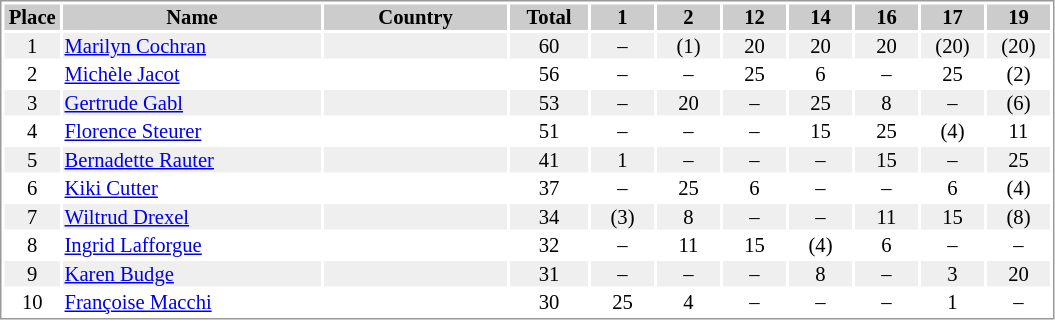<table border="0" style="border: 1px solid #999; background-color:#FFFFFF; text-align:center; font-size:86%; line-height:15px;">
<tr align="center" bgcolor="#CCCCCC">
<th width=35>Place</th>
<th width=170>Name</th>
<th width=120>Country</th>
<th width=50>Total</th>
<th width=40>1</th>
<th width=40>2</th>
<th width=40>12</th>
<th width=40>14</th>
<th width=40>16</th>
<th width=40>17</th>
<th width=40>19</th>
</tr>
<tr bgcolor="#EFEFEF">
<td>1</td>
<td align="left"><a href='#'>Marilyn Cochran</a></td>
<td align="left"></td>
<td>60</td>
<td>–</td>
<td>(1)</td>
<td>20</td>
<td>20</td>
<td>20</td>
<td>(20)</td>
<td>(20)</td>
</tr>
<tr>
<td>2</td>
<td align="left"><a href='#'>Michèle Jacot</a></td>
<td align="left"></td>
<td>56</td>
<td>–</td>
<td>–</td>
<td>25</td>
<td>6</td>
<td>–</td>
<td>25</td>
<td>(2)</td>
</tr>
<tr bgcolor="#EFEFEF">
<td>3</td>
<td align="left"><a href='#'>Gertrude Gabl</a></td>
<td align="left"></td>
<td>53</td>
<td>–</td>
<td>20</td>
<td>–</td>
<td>25</td>
<td>8</td>
<td>–</td>
<td>(6)</td>
</tr>
<tr>
<td>4</td>
<td align="left"><a href='#'>Florence Steurer</a></td>
<td align="left"></td>
<td>51</td>
<td>–</td>
<td>–</td>
<td>–</td>
<td>15</td>
<td>25</td>
<td>(4)</td>
<td>11</td>
</tr>
<tr bgcolor="#EFEFEF">
<td>5</td>
<td align="left"><a href='#'>Bernadette Rauter</a></td>
<td align="left"></td>
<td>41</td>
<td>1</td>
<td>–</td>
<td>–</td>
<td>–</td>
<td>15</td>
<td>–</td>
<td>25</td>
</tr>
<tr>
<td>6</td>
<td align="left"><a href='#'>Kiki Cutter</a></td>
<td align="left"></td>
<td>37</td>
<td>–</td>
<td>25</td>
<td>6</td>
<td>–</td>
<td>–</td>
<td>6</td>
<td>(4)</td>
</tr>
<tr bgcolor="#EFEFEF">
<td>7</td>
<td align="left"><a href='#'>Wiltrud Drexel</a></td>
<td align="left"></td>
<td>34</td>
<td>(3)</td>
<td>8</td>
<td>–</td>
<td>–</td>
<td>11</td>
<td>15</td>
<td>(8)</td>
</tr>
<tr>
<td>8</td>
<td align="left"><a href='#'>Ingrid Lafforgue</a></td>
<td align="left"></td>
<td>32</td>
<td>–</td>
<td>11</td>
<td>15</td>
<td>(4)</td>
<td>6</td>
<td>–</td>
<td>–</td>
</tr>
<tr bgcolor="#EFEFEF">
<td>9</td>
<td align="left"><a href='#'>Karen Budge</a></td>
<td align="left"></td>
<td>31</td>
<td>–</td>
<td>–</td>
<td>–</td>
<td>8</td>
<td>–</td>
<td>3</td>
<td>20</td>
</tr>
<tr>
<td>10</td>
<td align="left"><a href='#'>Françoise Macchi</a></td>
<td align="left"></td>
<td>30</td>
<td>25</td>
<td>4</td>
<td>–</td>
<td>–</td>
<td>–</td>
<td>1</td>
<td>–</td>
</tr>
</table>
